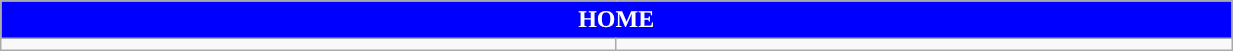<table class="wikitable collapsible collapsed" style="width:65%">
<tr>
<th colspan=6 ! style="color:white; background:blue">HOME</th>
</tr>
<tr>
<td></td>
<td></td>
</tr>
</table>
